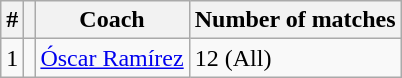<table class="wikitable">
<tr>
<th>#</th>
<th></th>
<th>Coach</th>
<th>Number of matches</th>
</tr>
<tr>
<td>1</td>
<td></td>
<td><a href='#'>Óscar Ramírez</a></td>
<td>12 (All)</td>
</tr>
</table>
